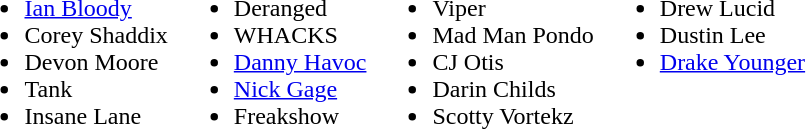<table>
<tr>
<td valign=top><br><ul><li><a href='#'>Ian Bloody</a></li><li>Corey Shaddix</li><li>Devon Moore</li><li>Tank</li><li>Insane Lane</li></ul></td>
<td valign=top><br><ul><li>Deranged</li><li>WHACKS</li><li><a href='#'>Danny Havoc</a></li><li><a href='#'>Nick Gage</a></li><li>Freakshow</li></ul></td>
<td valign=top><br><ul><li>Viper</li><li>Mad Man Pondo</li><li>CJ Otis</li><li>Darin Childs</li><li>Scotty Vortekz</li></ul></td>
<td valign=top><br><ul><li>Drew Lucid</li><li>Dustin Lee</li><li><a href='#'>Drake Younger</a></li></ul></td>
</tr>
</table>
